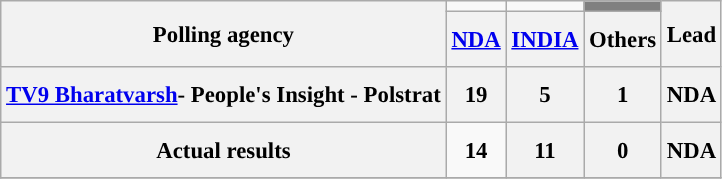<table class="wikitable" style="text-align:center;font-size:95%;line-height:30px;">
<tr>
<th rowspan="2" class="wikitable">Polling agency</th>
<td></td>
<td></td>
<td style="background:grey;"></td>
<th rowspan="2">Lead</th>
</tr>
<tr>
<th class="wikitable"><a href='#'>NDA</a></th>
<th class="wikitable"><a href='#'>INDIA</a></th>
<th class="wikitable">Others</th>
</tr>
<tr>
<th><a href='#'>TV9 Bharatvarsh</a>- People's Insight - Polstrat</th>
<th>19</th>
<th>5</th>
<th>1</th>
<th>NDA</th>
</tr>
<tr>
<th>Actual results</th>
<td bgcolor=><strong>14</strong></td>
<th>11</th>
<th>0</th>
<th style="background:"><strong>NDA</strong></th>
</tr>
<tr>
</tr>
</table>
